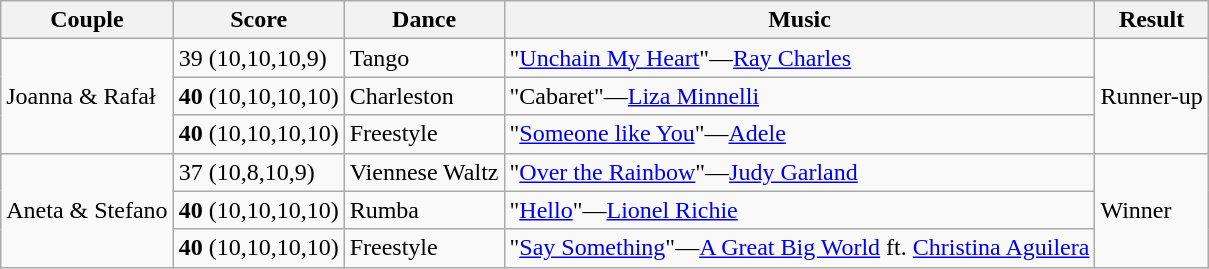<table class="wikitable">
<tr>
<th>Couple</th>
<th>Score</th>
<th>Dance</th>
<th>Music</th>
<th>Result</th>
</tr>
<tr>
<td rowspan="3">Joanna & Rafał</td>
<td>39 (10,10,10,9)</td>
<td>Tango</td>
<td>"<a href='#'>Unchain My Heart</a>"—<a href='#'>Ray Charles</a></td>
<td rowspan="3">Runner-up</td>
</tr>
<tr>
<td><strong>40</strong> (10,10,10,10)</td>
<td>Charleston</td>
<td>"Cabaret"—<a href='#'>Liza Minnelli</a></td>
</tr>
<tr>
<td><strong>40</strong> (10,10,10,10)</td>
<td>Freestyle</td>
<td>"<a href='#'>Someone like You</a>"—<a href='#'>Adele</a></td>
</tr>
<tr>
<td rowspan="3">Aneta & Stefano</td>
<td>37 (10,8,10,9)</td>
<td>Viennese Waltz</td>
<td>"<a href='#'>Over the Rainbow</a>"—<a href='#'>Judy Garland</a></td>
<td rowspan="3">Winner</td>
</tr>
<tr>
<td><strong>40</strong> (10,10,10,10)</td>
<td>Rumba</td>
<td>"<a href='#'>Hello</a>"—<a href='#'>Lionel Richie</a></td>
</tr>
<tr>
<td><strong>40</strong> (10,10,10,10)</td>
<td>Freestyle</td>
<td>"<a href='#'>Say Something</a>"—<a href='#'>A Great Big World</a> ft. <a href='#'>Christina Aguilera</a></td>
</tr>
</table>
